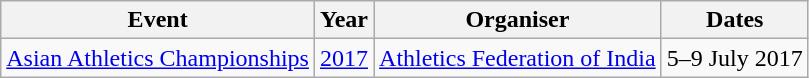<table class="wikitable">
<tr>
<th>Event</th>
<th>Year</th>
<th>Organiser</th>
<th>Dates</th>
</tr>
<tr>
<td><a href='#'>Asian Athletics Championships</a></td>
<td><a href='#'>2017</a></td>
<td><a href='#'>Athletics Federation of India</a></td>
<td>5–9 July 2017</td>
</tr>
</table>
